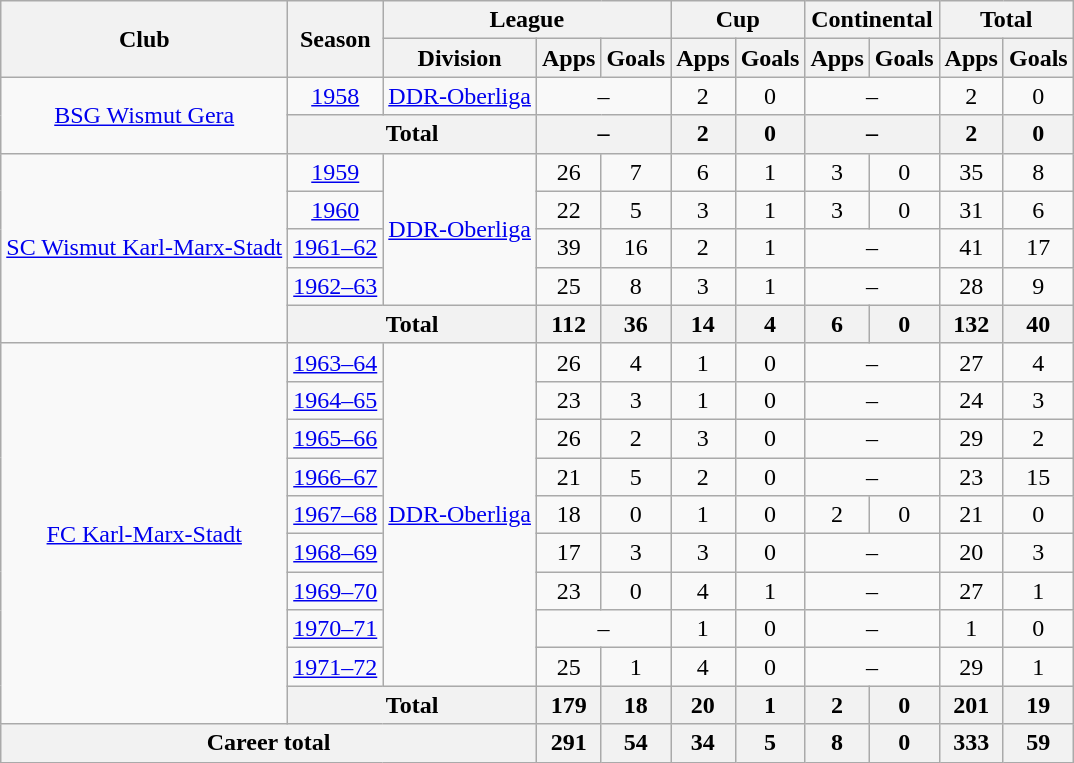<table class="wikitable" style="text-align:center">
<tr>
<th rowspan="2">Club</th>
<th rowspan="2">Season</th>
<th colspan="3">League</th>
<th colspan="2">Cup</th>
<th colspan="2">Continental</th>
<th colspan="2">Total</th>
</tr>
<tr>
<th>Division</th>
<th>Apps</th>
<th>Goals</th>
<th>Apps</th>
<th>Goals</th>
<th>Apps</th>
<th>Goals</th>
<th>Apps</th>
<th>Goals</th>
</tr>
<tr>
<td rowspan="2"><a href='#'>BSG Wismut Gera</a></td>
<td><a href='#'>1958</a></td>
<td rowspan="1"><a href='#'>DDR-Oberliga</a></td>
<td colspan="2">–</td>
<td>2</td>
<td>0</td>
<td colspan="2">–</td>
<td>2</td>
<td>0</td>
</tr>
<tr>
<th colspan="2">Total</th>
<th colspan="2">–</th>
<th>2</th>
<th>0</th>
<th colspan="2">–</th>
<th>2</th>
<th>0</th>
</tr>
<tr>
<td rowspan="5"><a href='#'>SC Wismut Karl-Marx-Stadt</a></td>
<td><a href='#'>1959</a></td>
<td rowspan="4"><a href='#'>DDR-Oberliga</a></td>
<td>26</td>
<td>7</td>
<td>6</td>
<td>1</td>
<td>3</td>
<td>0</td>
<td>35</td>
<td>8</td>
</tr>
<tr>
<td><a href='#'>1960</a></td>
<td>22</td>
<td>5</td>
<td>3</td>
<td>1</td>
<td>3</td>
<td>0</td>
<td>31</td>
<td>6</td>
</tr>
<tr>
<td><a href='#'>1961–62</a></td>
<td>39</td>
<td>16</td>
<td>2</td>
<td>1</td>
<td colspan="2">–</td>
<td>41</td>
<td>17</td>
</tr>
<tr>
<td><a href='#'>1962–63</a></td>
<td>25</td>
<td>8</td>
<td>3</td>
<td>1</td>
<td colspan="2">–</td>
<td>28</td>
<td>9</td>
</tr>
<tr>
<th colspan="2">Total</th>
<th>112</th>
<th>36</th>
<th>14</th>
<th>4</th>
<th>6</th>
<th>0</th>
<th>132</th>
<th>40</th>
</tr>
<tr>
<td rowspan="10"><a href='#'>FC Karl-Marx-Stadt</a></td>
<td><a href='#'>1963–64</a></td>
<td rowspan="9"><a href='#'>DDR-Oberliga</a></td>
<td>26</td>
<td>4</td>
<td>1</td>
<td>0</td>
<td colspan="2">–</td>
<td>27</td>
<td>4</td>
</tr>
<tr>
<td><a href='#'>1964–65</a></td>
<td>23</td>
<td>3</td>
<td>1</td>
<td>0</td>
<td colspan="2">–</td>
<td>24</td>
<td>3</td>
</tr>
<tr>
<td><a href='#'>1965–66</a></td>
<td>26</td>
<td>2</td>
<td>3</td>
<td>0</td>
<td colspan="2">–</td>
<td>29</td>
<td>2</td>
</tr>
<tr>
<td><a href='#'>1966–67</a></td>
<td>21</td>
<td>5</td>
<td>2</td>
<td>0</td>
<td colspan="2">–</td>
<td>23</td>
<td>15</td>
</tr>
<tr>
<td><a href='#'>1967–68</a></td>
<td>18</td>
<td>0</td>
<td>1</td>
<td>0</td>
<td>2</td>
<td>0</td>
<td>21</td>
<td>0</td>
</tr>
<tr>
<td><a href='#'>1968–69</a></td>
<td>17</td>
<td>3</td>
<td>3</td>
<td>0</td>
<td colspan="2">–</td>
<td>20</td>
<td>3</td>
</tr>
<tr>
<td><a href='#'>1969–70</a></td>
<td>23</td>
<td>0</td>
<td>4</td>
<td>1</td>
<td colspan="2">–</td>
<td>27</td>
<td>1</td>
</tr>
<tr>
<td><a href='#'>1970–71</a></td>
<td colspan="2">–</td>
<td>1</td>
<td>0</td>
<td colspan="2">–</td>
<td>1</td>
<td>0</td>
</tr>
<tr>
<td><a href='#'>1971–72</a></td>
<td>25</td>
<td>1</td>
<td>4</td>
<td>0</td>
<td colspan="2">–</td>
<td>29</td>
<td>1</td>
</tr>
<tr>
<th colspan="2">Total</th>
<th>179</th>
<th>18</th>
<th>20</th>
<th>1</th>
<th>2</th>
<th>0</th>
<th>201</th>
<th>19</th>
</tr>
<tr>
<th colspan=3>Career total</th>
<th>291</th>
<th>54</th>
<th>34</th>
<th>5</th>
<th>8</th>
<th>0</th>
<th>333</th>
<th>59</th>
</tr>
</table>
